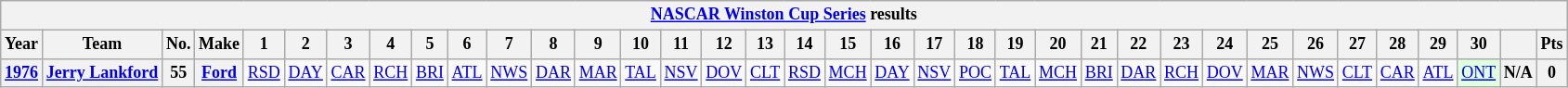<table class="wikitable" style="text-align:center; font-size:75%">
<tr>
<th colspan=45><a href='#'>NASCAR Winston Cup Series</a> results</th>
</tr>
<tr>
<th>Year</th>
<th>Team</th>
<th>No.</th>
<th>Make</th>
<th>1</th>
<th>2</th>
<th>3</th>
<th>4</th>
<th>5</th>
<th>6</th>
<th>7</th>
<th>8</th>
<th>9</th>
<th>10</th>
<th>11</th>
<th>12</th>
<th>13</th>
<th>14</th>
<th>15</th>
<th>16</th>
<th>17</th>
<th>18</th>
<th>19</th>
<th>20</th>
<th>21</th>
<th>22</th>
<th>23</th>
<th>24</th>
<th>25</th>
<th>26</th>
<th>27</th>
<th>28</th>
<th>29</th>
<th>30</th>
<th></th>
<th>Pts</th>
</tr>
<tr>
<th><a href='#'>1976</a></th>
<th><a href='#'>Jerry Lankford</a></th>
<th>55</th>
<th><a href='#'>Ford</a></th>
<td><a href='#'>RSD</a></td>
<td><a href='#'>DAY</a></td>
<td><a href='#'>CAR</a></td>
<td><a href='#'>RCH</a></td>
<td><a href='#'>BRI</a></td>
<td><a href='#'>ATL</a></td>
<td><a href='#'>NWS</a></td>
<td><a href='#'>DAR</a></td>
<td><a href='#'>MAR</a></td>
<td><a href='#'>TAL</a></td>
<td><a href='#'>NSV</a></td>
<td><a href='#'>DOV</a></td>
<td><a href='#'>CLT</a></td>
<td><a href='#'>RSD</a></td>
<td><a href='#'>MCH</a></td>
<td><a href='#'>DAY</a></td>
<td><a href='#'>NSV</a></td>
<td><a href='#'>POC</a></td>
<td><a href='#'>TAL</a></td>
<td><a href='#'>MCH</a></td>
<td><a href='#'>BRI</a></td>
<td><a href='#'>DAR</a></td>
<td><a href='#'>RCH</a></td>
<td><a href='#'>DOV</a></td>
<td><a href='#'>MAR</a></td>
<td><a href='#'>NWS</a></td>
<td><a href='#'>CLT</a></td>
<td><a href='#'>CAR</a></td>
<td><a href='#'>ATL</a></td>
<td style="background:#DFFFDF;"><a href='#'>ONT</a><br></td>
<th>N/A</th>
<th>0</th>
</tr>
</table>
